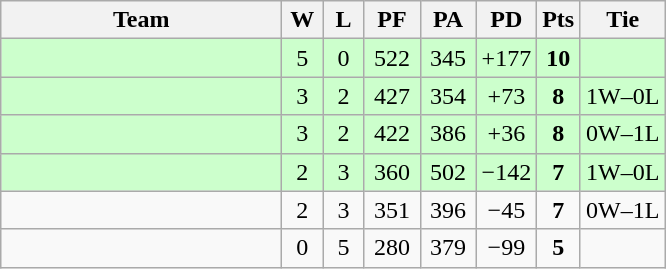<table class="wikitable" style="text-align:center;">
<tr>
<th width=180>Team</th>
<th width=20>W</th>
<th width=20>L</th>
<th width=30>PF</th>
<th width=30>PA</th>
<th width=30>PD</th>
<th width=20>Pts</th>
<th width=50>Tie</th>
</tr>
<tr bgcolor="#ccffcc">
<td align=left></td>
<td>5</td>
<td>0</td>
<td>522</td>
<td>345</td>
<td>+177</td>
<td><strong>10</strong></td>
<td></td>
</tr>
<tr bgcolor="#ccffcc">
<td align=left></td>
<td>3</td>
<td>2</td>
<td>427</td>
<td>354</td>
<td>+73</td>
<td><strong>8</strong></td>
<td>1W–0L</td>
</tr>
<tr bgcolor="#ccffcc">
<td align=left></td>
<td>3</td>
<td>2</td>
<td>422</td>
<td>386</td>
<td>+36</td>
<td><strong>8</strong></td>
<td>0W–1L</td>
</tr>
<tr bgcolor="#ccffcc">
<td align=left></td>
<td>2</td>
<td>3</td>
<td>360</td>
<td>502</td>
<td>−142</td>
<td><strong>7</strong></td>
<td>1W–0L</td>
</tr>
<tr>
<td align=left></td>
<td>2</td>
<td>3</td>
<td>351</td>
<td>396</td>
<td>−45</td>
<td><strong>7</strong></td>
<td>0W–1L</td>
</tr>
<tr>
<td align=left></td>
<td>0</td>
<td>5</td>
<td>280</td>
<td>379</td>
<td>−99</td>
<td><strong>5</strong></td>
<td></td>
</tr>
</table>
